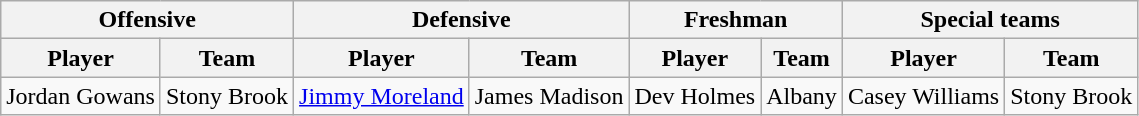<table class="wikitable" border="1">
<tr>
<th colspan="2">Offensive</th>
<th colspan="2">Defensive</th>
<th colspan="2">Freshman</th>
<th colspan="2">Special teams</th>
</tr>
<tr>
<th>Player</th>
<th>Team</th>
<th>Player</th>
<th>Team</th>
<th>Player</th>
<th>Team</th>
<th>Player</th>
<th>Team</th>
</tr>
<tr>
<td>Jordan Gowans</td>
<td>Stony Brook</td>
<td><a href='#'>Jimmy Moreland</a></td>
<td>James Madison</td>
<td>Dev Holmes</td>
<td>Albany</td>
<td>Casey Williams</td>
<td>Stony Brook</td>
</tr>
</table>
